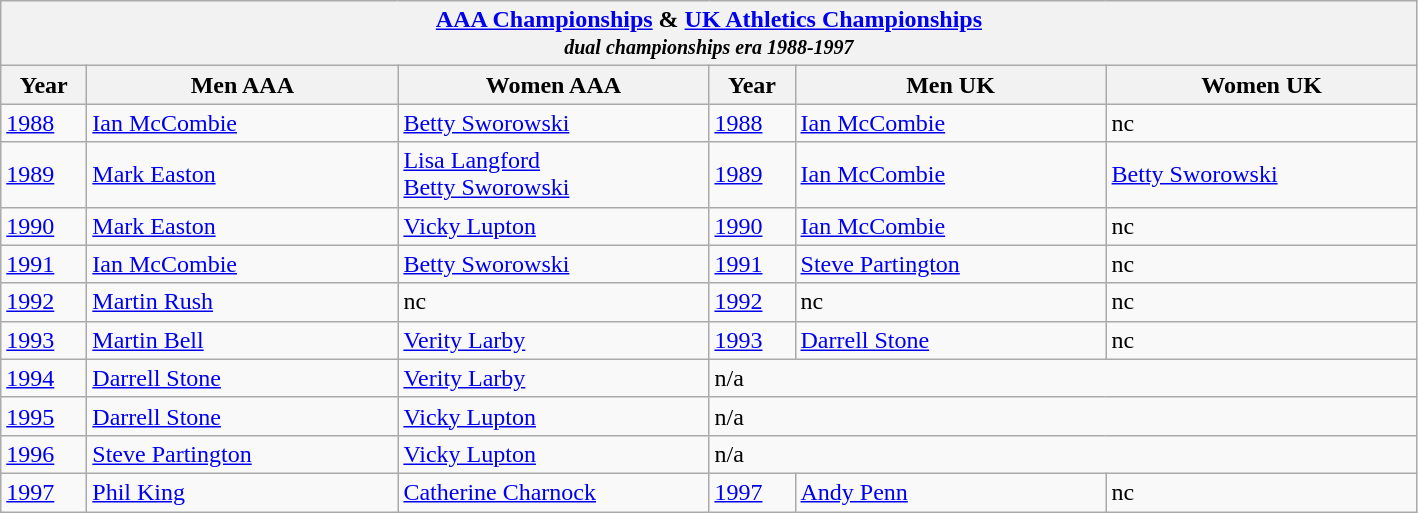<table class="wikitable">
<tr>
<th colspan="6"><a href='#'>AAA Championships</a> & <a href='#'>UK Athletics Championships</a><br><em><small>dual championships era 1988-1997</small></em></th>
</tr>
<tr>
<th width=50>Year</th>
<th width=200>Men AAA</th>
<th width=200>Women AAA</th>
<th width=50>Year</th>
<th width=200>Men UK</th>
<th width=200>Women UK</th>
</tr>
<tr>
<td><a href='#'>1988</a></td>
<td><a href='#'>Ian McCombie</a></td>
<td><a href='#'>Betty Sworowski</a></td>
<td><a href='#'>1988</a></td>
<td><a href='#'>Ian McCombie</a></td>
<td>nc</td>
</tr>
<tr>
<td><a href='#'>1989</a></td>
<td><a href='#'>Mark Easton</a></td>
<td><a href='#'>Lisa Langford</a><br><a href='#'>Betty Sworowski</a></td>
<td><a href='#'>1989</a></td>
<td><a href='#'>Ian McCombie</a></td>
<td><a href='#'>Betty Sworowski</a></td>
</tr>
<tr>
<td><a href='#'>1990</a></td>
<td><a href='#'>Mark Easton</a></td>
<td><a href='#'>Vicky Lupton</a></td>
<td><a href='#'>1990</a></td>
<td><a href='#'>Ian McCombie</a></td>
<td>nc</td>
</tr>
<tr>
<td><a href='#'>1991</a></td>
<td><a href='#'>Ian McCombie</a></td>
<td><a href='#'>Betty Sworowski</a></td>
<td><a href='#'>1991</a></td>
<td><a href='#'>Steve Partington</a></td>
<td>nc</td>
</tr>
<tr>
<td><a href='#'>1992</a></td>
<td><a href='#'>Martin Rush</a></td>
<td>nc</td>
<td><a href='#'>1992</a></td>
<td>nc</td>
<td>nc</td>
</tr>
<tr>
<td><a href='#'>1993</a></td>
<td><a href='#'>Martin Bell</a></td>
<td><a href='#'>Verity Larby</a></td>
<td><a href='#'>1993</a></td>
<td><a href='#'>Darrell Stone</a></td>
<td>nc</td>
</tr>
<tr>
<td><a href='#'>1994</a></td>
<td><a href='#'>Darrell Stone</a></td>
<td><a href='#'>Verity Larby</a></td>
<td colspan=3>n/a</td>
</tr>
<tr>
<td><a href='#'>1995</a></td>
<td><a href='#'>Darrell Stone</a></td>
<td><a href='#'>Vicky Lupton</a></td>
<td colspan=3>n/a</td>
</tr>
<tr>
<td><a href='#'>1996</a></td>
<td><a href='#'>Steve Partington</a></td>
<td><a href='#'>Vicky Lupton</a></td>
<td colspan=3>n/a</td>
</tr>
<tr>
<td><a href='#'>1997</a></td>
<td><a href='#'>Phil King</a></td>
<td><a href='#'>Catherine Charnock</a></td>
<td><a href='#'>1997</a></td>
<td><a href='#'>Andy Penn</a></td>
<td>nc</td>
</tr>
</table>
